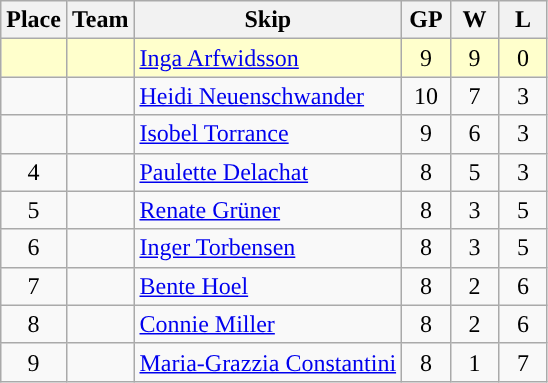<table class="wikitable" style="text-align:center;">
<tr>
<th>Place</th>
<th>Team</th>
<th>Skip</th>
<th width="25">GP</th>
<th width="25">W</th>
<th width="25">L</th>
</tr>
<tr bgcolor="#ffffcc">
<td></td>
<td align=left></td>
<td align=left><a href='#'>Inga Arfwidsson</a></td>
<td>9</td>
<td>9</td>
<td>0</td>
</tr>
<tr>
<td></td>
<td align=left></td>
<td align=left><a href='#'>Heidi Neuenschwander</a></td>
<td>10</td>
<td>7</td>
<td>3</td>
</tr>
<tr>
<td></td>
<td align=left></td>
<td align=left><a href='#'>Isobel Torrance</a></td>
<td>9</td>
<td>6</td>
<td>3</td>
</tr>
<tr>
<td>4</td>
<td align=left></td>
<td align=left><a href='#'>Paulette Delachat</a></td>
<td>8</td>
<td>5</td>
<td>3</td>
</tr>
<tr>
<td>5</td>
<td align=left></td>
<td align=left><a href='#'>Renate Grüner</a></td>
<td>8</td>
<td>3</td>
<td>5</td>
</tr>
<tr>
<td>6</td>
<td align=left></td>
<td align=left><a href='#'>Inger Torbensen</a></td>
<td>8</td>
<td>3</td>
<td>5</td>
</tr>
<tr>
<td>7</td>
<td align=left></td>
<td align=left><a href='#'>Bente Hoel</a></td>
<td>8</td>
<td>2</td>
<td>6</td>
</tr>
<tr>
<td>8</td>
<td align=left></td>
<td align=left><a href='#'>Connie Miller</a></td>
<td>8</td>
<td>2</td>
<td>6</td>
</tr>
<tr>
<td>9</td>
<td align=left></td>
<td align=left><a href='#'>Maria-Grazzia Constantini</a></td>
<td>8</td>
<td>1</td>
<td>7</td>
</tr>
</table>
